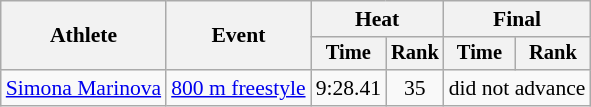<table class=wikitable style="font-size:90%">
<tr>
<th rowspan=2>Athlete</th>
<th rowspan=2>Event</th>
<th colspan="2">Heat</th>
<th colspan="2">Final</th>
</tr>
<tr style="font-size:95%">
<th>Time</th>
<th>Rank</th>
<th>Time</th>
<th>Rank</th>
</tr>
<tr align=center>
<td align=left><a href='#'>Simona Marinova</a></td>
<td align=left><a href='#'>800 m freestyle</a></td>
<td>9:28.41</td>
<td>35</td>
<td colspan=2>did not advance</td>
</tr>
</table>
